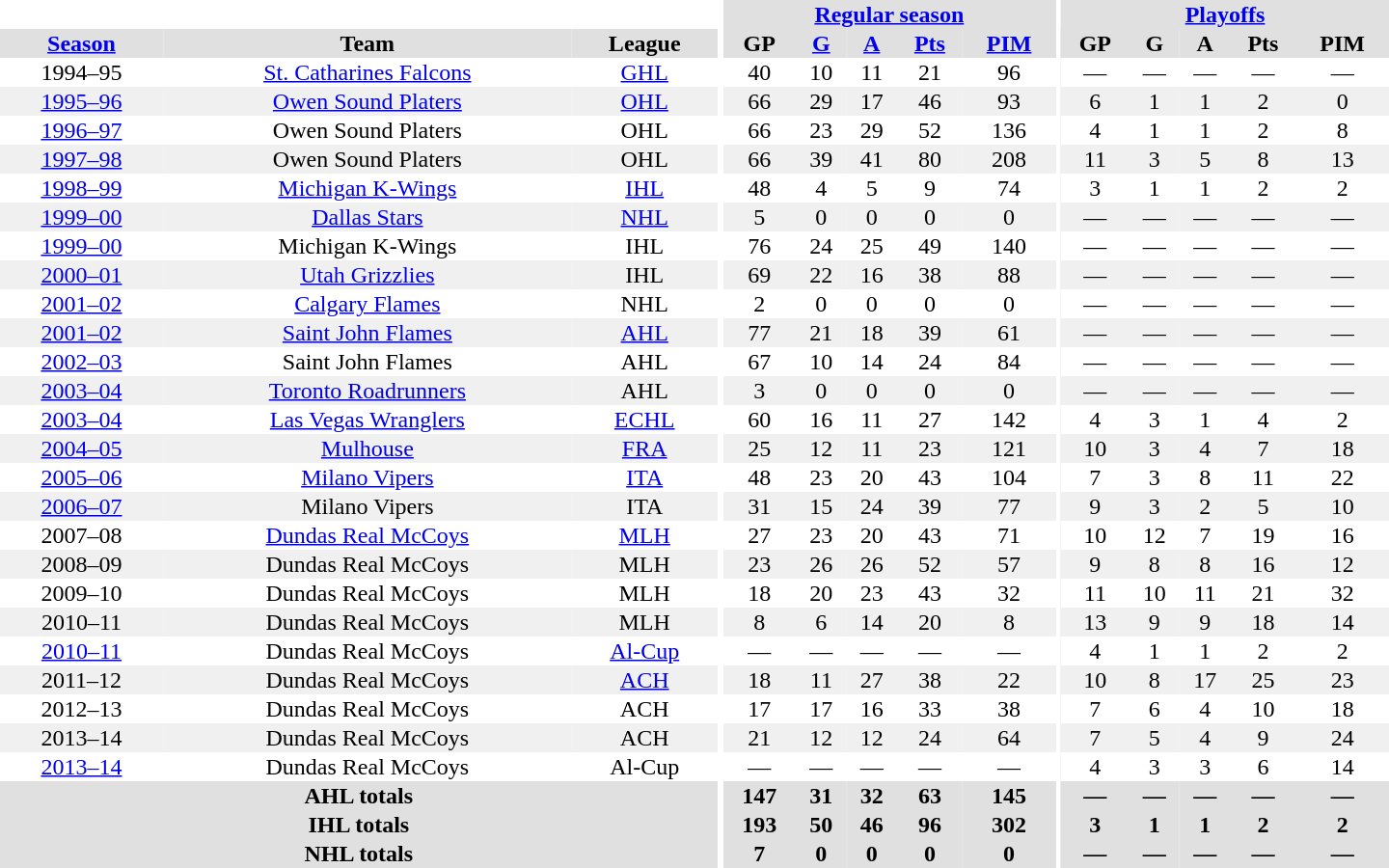<table border="0" cellpadding="1" cellspacing="0" style="text-align:center; width:60em">
<tr bgcolor="#e0e0e0">
<th colspan="3" bgcolor="#ffffff"></th>
<th rowspan="100" bgcolor="#ffffff"></th>
<th colspan="5"><a href='#'>Regular season</a></th>
<th rowspan="100" bgcolor="#ffffff"></th>
<th colspan="5"><a href='#'>Playoffs</a></th>
</tr>
<tr bgcolor="#e0e0e0">
<th><a href='#'>Season</a></th>
<th>Team</th>
<th>League</th>
<th>GP</th>
<th><a href='#'>G</a></th>
<th><a href='#'>A</a></th>
<th><a href='#'>Pts</a></th>
<th><a href='#'>PIM</a></th>
<th>GP</th>
<th>G</th>
<th>A</th>
<th>Pts</th>
<th>PIM</th>
</tr>
<tr>
<td>1994–95</td>
<td><a href='#'>St. Catharines Falcons</a></td>
<td><a href='#'>GHL</a></td>
<td>40</td>
<td>10</td>
<td>11</td>
<td>21</td>
<td>96</td>
<td>—</td>
<td>—</td>
<td>—</td>
<td>—</td>
<td>—</td>
</tr>
<tr bgcolor="#f0f0f0">
<td><a href='#'>1995–96</a></td>
<td><a href='#'>Owen Sound Platers</a></td>
<td><a href='#'>OHL</a></td>
<td>66</td>
<td>29</td>
<td>17</td>
<td>46</td>
<td>93</td>
<td>6</td>
<td>1</td>
<td>1</td>
<td>2</td>
<td>0</td>
</tr>
<tr>
<td><a href='#'>1996–97</a></td>
<td>Owen Sound Platers</td>
<td>OHL</td>
<td>66</td>
<td>23</td>
<td>29</td>
<td>52</td>
<td>136</td>
<td>4</td>
<td>1</td>
<td>1</td>
<td>2</td>
<td>8</td>
</tr>
<tr bgcolor="#f0f0f0">
<td><a href='#'>1997–98</a></td>
<td>Owen Sound Platers</td>
<td>OHL</td>
<td>66</td>
<td>39</td>
<td>41</td>
<td>80</td>
<td>208</td>
<td>11</td>
<td>3</td>
<td>5</td>
<td>8</td>
<td>13</td>
</tr>
<tr>
<td><a href='#'>1998–99</a></td>
<td><a href='#'>Michigan K-Wings</a></td>
<td><a href='#'>IHL</a></td>
<td>48</td>
<td>4</td>
<td>5</td>
<td>9</td>
<td>74</td>
<td>3</td>
<td>1</td>
<td>1</td>
<td>2</td>
<td>2</td>
</tr>
<tr bgcolor="#f0f0f0">
<td><a href='#'>1999–00</a></td>
<td><a href='#'>Dallas Stars</a></td>
<td><a href='#'>NHL</a></td>
<td>5</td>
<td>0</td>
<td>0</td>
<td>0</td>
<td>0</td>
<td>—</td>
<td>—</td>
<td>—</td>
<td>—</td>
<td>—</td>
</tr>
<tr>
<td><a href='#'>1999–00</a></td>
<td>Michigan K-Wings</td>
<td>IHL</td>
<td>76</td>
<td>24</td>
<td>25</td>
<td>49</td>
<td>140</td>
<td>—</td>
<td>—</td>
<td>—</td>
<td>—</td>
<td>—</td>
</tr>
<tr bgcolor="#f0f0f0">
<td><a href='#'>2000–01</a></td>
<td><a href='#'>Utah Grizzlies</a></td>
<td>IHL</td>
<td>69</td>
<td>22</td>
<td>16</td>
<td>38</td>
<td>88</td>
<td>—</td>
<td>—</td>
<td>—</td>
<td>—</td>
<td>—</td>
</tr>
<tr>
<td><a href='#'>2001–02</a></td>
<td><a href='#'>Calgary Flames</a></td>
<td>NHL</td>
<td>2</td>
<td>0</td>
<td>0</td>
<td>0</td>
<td>0</td>
<td>—</td>
<td>—</td>
<td>—</td>
<td>—</td>
<td>—</td>
</tr>
<tr bgcolor="#f0f0f0">
<td><a href='#'>2001–02</a></td>
<td><a href='#'>Saint John Flames</a></td>
<td><a href='#'>AHL</a></td>
<td>77</td>
<td>21</td>
<td>18</td>
<td>39</td>
<td>61</td>
<td>—</td>
<td>—</td>
<td>—</td>
<td>—</td>
<td>—</td>
</tr>
<tr>
<td><a href='#'>2002–03</a></td>
<td>Saint John Flames</td>
<td>AHL</td>
<td>67</td>
<td>10</td>
<td>14</td>
<td>24</td>
<td>84</td>
<td>—</td>
<td>—</td>
<td>—</td>
<td>—</td>
<td>—</td>
</tr>
<tr bgcolor="#f0f0f0">
<td><a href='#'>2003–04</a></td>
<td><a href='#'>Toronto Roadrunners</a></td>
<td>AHL</td>
<td>3</td>
<td>0</td>
<td>0</td>
<td>0</td>
<td>0</td>
<td>—</td>
<td>—</td>
<td>—</td>
<td>—</td>
<td>—</td>
</tr>
<tr>
<td><a href='#'>2003–04</a></td>
<td><a href='#'>Las Vegas Wranglers</a></td>
<td><a href='#'>ECHL</a></td>
<td>60</td>
<td>16</td>
<td>11</td>
<td>27</td>
<td>142</td>
<td>4</td>
<td>3</td>
<td>1</td>
<td>4</td>
<td>2</td>
</tr>
<tr bgcolor="#f0f0f0">
<td><a href='#'>2004–05</a></td>
<td><a href='#'>Mulhouse</a></td>
<td><a href='#'>FRA</a></td>
<td>25</td>
<td>12</td>
<td>11</td>
<td>23</td>
<td>121</td>
<td>10</td>
<td>3</td>
<td>4</td>
<td>7</td>
<td>18</td>
</tr>
<tr>
<td><a href='#'>2005–06</a></td>
<td><a href='#'>Milano Vipers</a></td>
<td><a href='#'>ITA</a></td>
<td>48</td>
<td>23</td>
<td>20</td>
<td>43</td>
<td>104</td>
<td>7</td>
<td>3</td>
<td>8</td>
<td>11</td>
<td>22</td>
</tr>
<tr bgcolor="#f0f0f0">
<td><a href='#'>2006–07</a></td>
<td>Milano Vipers</td>
<td>ITA</td>
<td>31</td>
<td>15</td>
<td>24</td>
<td>39</td>
<td>77</td>
<td>9</td>
<td>3</td>
<td>2</td>
<td>5</td>
<td>10</td>
</tr>
<tr>
<td>2007–08</td>
<td><a href='#'>Dundas Real McCoys</a></td>
<td><a href='#'>MLH</a></td>
<td>27</td>
<td>23</td>
<td>20</td>
<td>43</td>
<td>71</td>
<td>10</td>
<td>12</td>
<td>7</td>
<td>19</td>
<td>16</td>
</tr>
<tr bgcolor="#f0f0f0">
<td>2008–09</td>
<td>Dundas Real McCoys</td>
<td>MLH</td>
<td>23</td>
<td>26</td>
<td>26</td>
<td>52</td>
<td>57</td>
<td>9</td>
<td>8</td>
<td>8</td>
<td>16</td>
<td>12</td>
</tr>
<tr>
<td>2009–10</td>
<td>Dundas Real McCoys</td>
<td>MLH</td>
<td>18</td>
<td>20</td>
<td>23</td>
<td>43</td>
<td>32</td>
<td>11</td>
<td>10</td>
<td>11</td>
<td>21</td>
<td>32</td>
</tr>
<tr bgcolor="#f0f0f0">
<td>2010–11</td>
<td>Dundas Real McCoys</td>
<td>MLH</td>
<td>8</td>
<td>6</td>
<td>14</td>
<td>20</td>
<td>8</td>
<td>13</td>
<td>9</td>
<td>9</td>
<td>18</td>
<td>14</td>
</tr>
<tr>
<td><a href='#'>2010–11</a></td>
<td>Dundas Real McCoys</td>
<td><a href='#'>Al-Cup</a></td>
<td>—</td>
<td>—</td>
<td>—</td>
<td>—</td>
<td>—</td>
<td>4</td>
<td>1</td>
<td>1</td>
<td>2</td>
<td>2</td>
</tr>
<tr bgcolor="#f0f0f0">
<td>2011–12</td>
<td>Dundas Real McCoys</td>
<td><a href='#'>ACH</a></td>
<td>18</td>
<td>11</td>
<td>27</td>
<td>38</td>
<td>22</td>
<td>10</td>
<td>8</td>
<td>17</td>
<td>25</td>
<td>23</td>
</tr>
<tr>
<td>2012–13</td>
<td>Dundas Real McCoys</td>
<td>ACH</td>
<td>17</td>
<td>17</td>
<td>16</td>
<td>33</td>
<td>38</td>
<td>7</td>
<td>6</td>
<td>4</td>
<td>10</td>
<td>18</td>
</tr>
<tr bgcolor="#f0f0f0">
<td>2013–14</td>
<td>Dundas Real McCoys</td>
<td>ACH</td>
<td>21</td>
<td>12</td>
<td>12</td>
<td>24</td>
<td>64</td>
<td>7</td>
<td>5</td>
<td>4</td>
<td>9</td>
<td>24</td>
</tr>
<tr>
<td><a href='#'>2013–14</a></td>
<td>Dundas Real McCoys</td>
<td>Al-Cup</td>
<td>—</td>
<td>—</td>
<td>—</td>
<td>—</td>
<td>—</td>
<td>4</td>
<td>3</td>
<td>3</td>
<td>6</td>
<td>14</td>
</tr>
<tr bgcolor="#e0e0e0">
<th colspan="3">AHL totals</th>
<th>147</th>
<th>31</th>
<th>32</th>
<th>63</th>
<th>145</th>
<th>—</th>
<th>—</th>
<th>—</th>
<th>—</th>
<th>—</th>
</tr>
<tr bgcolor="#e0e0e0">
<th colspan="3">IHL totals</th>
<th>193</th>
<th>50</th>
<th>46</th>
<th>96</th>
<th>302</th>
<th>3</th>
<th>1</th>
<th>1</th>
<th>2</th>
<th>2</th>
</tr>
<tr bgcolor="#e0e0e0">
<th colspan="3">NHL totals</th>
<th>7</th>
<th>0</th>
<th>0</th>
<th>0</th>
<th>0</th>
<th>—</th>
<th>—</th>
<th>—</th>
<th>—</th>
<th>—</th>
</tr>
</table>
